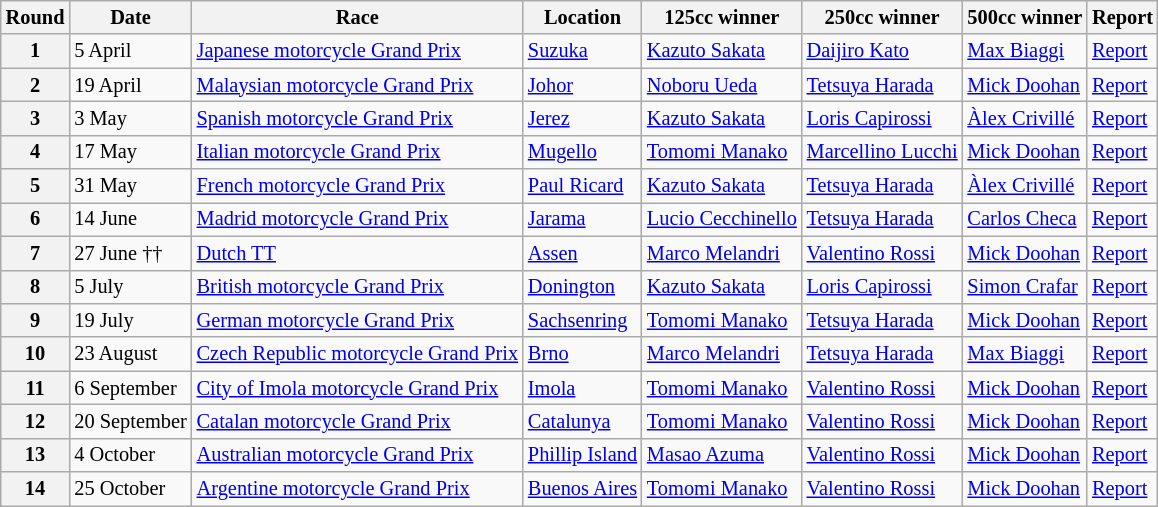<table class="wikitable" style="font-size: 85%;">
<tr>
<th>Round</th>
<th>Date</th>
<th>Race</th>
<th>Location</th>
<th>125cc winner</th>
<th>250cc winner</th>
<th>500cc winner</th>
<th>Report</th>
</tr>
<tr>
<th>1</th>
<td>5 April</td>
<td> <a href='#'>Japanese motorcycle Grand Prix</a></td>
<td><a href='#'>Suzuka</a></td>
<td> <a href='#'>Kazuto Sakata</a></td>
<td> <a href='#'>Daijiro Kato</a></td>
<td> <a href='#'>Max Biaggi</a></td>
<td><a href='#'>Report</a></td>
</tr>
<tr>
<th>2</th>
<td>19 April</td>
<td> <a href='#'>Malaysian motorcycle Grand Prix</a></td>
<td><a href='#'>Johor</a></td>
<td> <a href='#'>Noboru Ueda</a></td>
<td> <a href='#'>Tetsuya Harada</a></td>
<td> <a href='#'>Mick Doohan</a></td>
<td><a href='#'>Report</a></td>
</tr>
<tr>
<th>3</th>
<td>3 May</td>
<td> <a href='#'>Spanish motorcycle Grand Prix</a></td>
<td><a href='#'>Jerez</a></td>
<td> <a href='#'>Kazuto Sakata</a></td>
<td> <a href='#'>Loris Capirossi</a></td>
<td> <a href='#'>Àlex Crivillé</a></td>
<td><a href='#'>Report</a></td>
</tr>
<tr>
<th>4</th>
<td>17 May</td>
<td> <a href='#'>Italian motorcycle Grand Prix</a></td>
<td><a href='#'>Mugello</a></td>
<td> <a href='#'>Tomomi Manako</a></td>
<td> <a href='#'>Marcellino Lucchi</a></td>
<td> <a href='#'>Mick Doohan</a></td>
<td><a href='#'>Report</a></td>
</tr>
<tr>
<th>5</th>
<td>31 May</td>
<td> <a href='#'>French motorcycle Grand Prix</a></td>
<td><a href='#'>Paul Ricard</a></td>
<td> <a href='#'>Kazuto Sakata</a></td>
<td> <a href='#'>Tetsuya Harada</a></td>
<td> <a href='#'>Àlex Crivillé</a></td>
<td><a href='#'>Report</a></td>
</tr>
<tr>
<th>6</th>
<td>14 June</td>
<td> <a href='#'>Madrid motorcycle Grand Prix</a></td>
<td><a href='#'>Jarama</a></td>
<td> <a href='#'>Lucio Cecchinello</a></td>
<td> <a href='#'>Tetsuya Harada</a></td>
<td> <a href='#'>Carlos Checa</a></td>
<td><a href='#'>Report</a></td>
</tr>
<tr>
<th>7</th>
<td>27 June ††</td>
<td> <a href='#'>Dutch TT</a></td>
<td><a href='#'>Assen</a></td>
<td> <a href='#'>Marco Melandri</a></td>
<td> <a href='#'>Valentino Rossi</a></td>
<td> <a href='#'>Mick Doohan</a></td>
<td><a href='#'>Report</a></td>
</tr>
<tr>
<th>8</th>
<td>5 July</td>
<td> <a href='#'>British motorcycle Grand Prix</a></td>
<td><a href='#'>Donington</a></td>
<td> <a href='#'>Kazuto Sakata</a></td>
<td> <a href='#'>Loris Capirossi</a></td>
<td> <a href='#'>Simon Crafar</a></td>
<td><a href='#'>Report</a></td>
</tr>
<tr>
<th>9</th>
<td>19 July</td>
<td> <a href='#'>German motorcycle Grand Prix</a></td>
<td><a href='#'>Sachsenring</a></td>
<td> <a href='#'>Tomomi Manako</a></td>
<td> <a href='#'>Tetsuya Harada</a></td>
<td> <a href='#'>Mick Doohan</a></td>
<td><a href='#'>Report</a></td>
</tr>
<tr>
<th>10</th>
<td>23 August</td>
<td> <a href='#'>Czech Republic motorcycle Grand Prix</a></td>
<td><a href='#'>Brno</a></td>
<td> <a href='#'>Marco Melandri</a></td>
<td> <a href='#'>Tetsuya Harada</a></td>
<td> <a href='#'>Max Biaggi</a></td>
<td><a href='#'>Report</a></td>
</tr>
<tr>
<th>11</th>
<td>6 September</td>
<td> <a href='#'>City of Imola motorcycle Grand Prix</a></td>
<td><a href='#'>Imola</a></td>
<td> <a href='#'>Tomomi Manako</a></td>
<td> <a href='#'>Valentino Rossi</a></td>
<td> <a href='#'>Mick Doohan</a></td>
<td><a href='#'>Report</a></td>
</tr>
<tr>
<th>12</th>
<td>20 September</td>
<td> <a href='#'>Catalan motorcycle Grand Prix</a></td>
<td><a href='#'>Catalunya</a></td>
<td> <a href='#'>Tomomi Manako</a></td>
<td> <a href='#'>Valentino Rossi</a></td>
<td> <a href='#'>Mick Doohan</a></td>
<td><a href='#'>Report</a></td>
</tr>
<tr>
<th>13</th>
<td>4 October</td>
<td> <a href='#'>Australian motorcycle Grand Prix</a></td>
<td><a href='#'>Phillip Island</a></td>
<td> <a href='#'>Masao Azuma</a></td>
<td> <a href='#'>Valentino Rossi</a></td>
<td> <a href='#'>Mick Doohan</a></td>
<td><a href='#'>Report</a></td>
</tr>
<tr>
<th>14</th>
<td>25 October</td>
<td> <a href='#'>Argentine motorcycle Grand Prix</a></td>
<td><a href='#'>Buenos Aires</a></td>
<td> <a href='#'>Tomomi Manako</a></td>
<td> <a href='#'>Valentino Rossi</a></td>
<td> <a href='#'>Mick Doohan</a></td>
<td><a href='#'>Report</a></td>
</tr>
</table>
